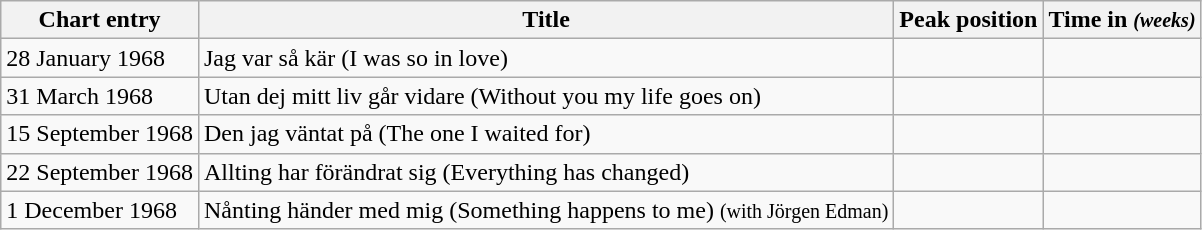<table class="wikitable">
<tr>
<th>Chart entry</th>
<th>Title</th>
<th>Peak position</th>
<th>Time in <small><em>(weeks)</em></small></th>
</tr>
<tr>
<td>28 January 1968</td>
<td>Jag var så kär (I was so in love)</td>
<td><strong></strong></td>
<td><em></em></td>
</tr>
<tr>
<td>31 March 1968</td>
<td>Utan dej mitt liv går vidare (Without you my life goes on)</td>
<td><strong></strong></td>
<td><em></em></td>
</tr>
<tr>
<td>15 September 1968</td>
<td>Den jag väntat på (The one I waited for)</td>
<td><strong></strong></td>
<td><em></em></td>
</tr>
<tr>
<td>22 September 1968</td>
<td>Allting har förändrat sig (Everything has changed)</td>
<td><strong></strong></td>
<td><em></em></td>
</tr>
<tr>
<td>1 December 1968</td>
<td>Nånting händer med mig (Something happens to me) <small>(with Jörgen Edman)</small></td>
<td><strong></strong></td>
<td><em></em></td>
</tr>
</table>
